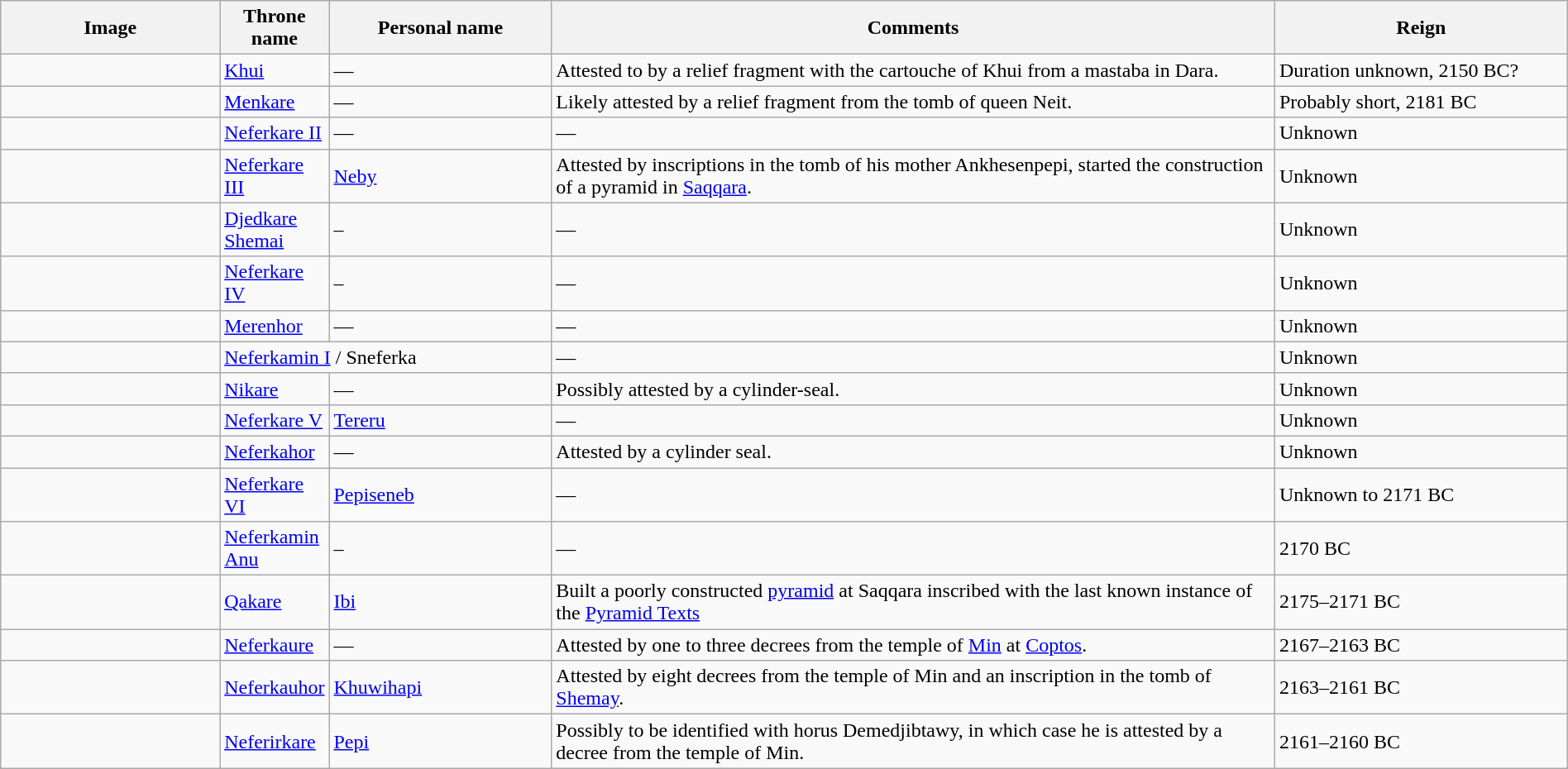<table class="wikitable" width="100%">
<tr>
<th width="15%">Image</th>
<th>Throne name</th>
<th width="15%">Personal name</th>
<th width="50%">Comments</th>
<th width="20%">Reign</th>
</tr>
<tr>
<td></td>
<td><a href='#'>Khui</a></td>
<td>—</td>
<td>Attested to by a relief fragment with the cartouche of Khui from a mastaba in Dara.</td>
<td>Duration unknown,  2150 BC?</td>
</tr>
<tr>
<td></td>
<td><a href='#'>Menkare</a></td>
<td>—</td>
<td>Likely attested by a relief fragment from the tomb of queen Neit.</td>
<td>Probably short,  2181 BC</td>
</tr>
<tr>
<td></td>
<td><a href='#'>Neferkare II</a></td>
<td>—</td>
<td>—</td>
<td>Unknown</td>
</tr>
<tr>
<td></td>
<td><a href='#'>Neferkare III</a></td>
<td><a href='#'>Neby</a></td>
<td>Attested by inscriptions in the tomb of his mother Ankhesenpepi, started the construction of a pyramid in <a href='#'>Saqqara</a>.</td>
<td>Unknown</td>
</tr>
<tr>
<td></td>
<td><a href='#'>Djedkare Shemai</a></td>
<td>–</td>
<td>—</td>
<td>Unknown</td>
</tr>
<tr>
<td></td>
<td><a href='#'>Neferkare IV</a></td>
<td>–</td>
<td>—</td>
<td>Unknown</td>
</tr>
<tr>
<td></td>
<td><a href='#'>Merenhor</a></td>
<td>—</td>
<td>—</td>
<td>Unknown</td>
</tr>
<tr>
<td></td>
<td colspan="2"><a href='#'>Neferkamin I</a> / Sneferka</td>
<td>—</td>
<td>Unknown</td>
</tr>
<tr>
<td></td>
<td><a href='#'>Nikare</a></td>
<td>—</td>
<td>Possibly attested by a cylinder-seal.</td>
<td>Unknown</td>
</tr>
<tr>
<td></td>
<td><a href='#'>Neferkare V</a></td>
<td><a href='#'>Tereru</a></td>
<td>—</td>
<td>Unknown</td>
</tr>
<tr>
<td></td>
<td><a href='#'>Neferkahor</a></td>
<td>—</td>
<td>Attested by a cylinder seal.</td>
<td>Unknown</td>
</tr>
<tr>
<td></td>
<td><a href='#'>Neferkare VI</a></td>
<td><a href='#'>Pepiseneb</a></td>
<td>—</td>
<td>Unknown to 2171 BC</td>
</tr>
<tr>
<td></td>
<td><a href='#'>Neferkamin Anu</a></td>
<td>–</td>
<td>—</td>
<td> 2170 BC</td>
</tr>
<tr>
<td></td>
<td><a href='#'>Qakare</a></td>
<td><a href='#'>Ibi</a></td>
<td>Built a poorly constructed <a href='#'>pyramid</a> at Saqqara inscribed with the last known instance of the <a href='#'>Pyramid Texts</a></td>
<td>2175–2171 BC</td>
</tr>
<tr>
<td></td>
<td><a href='#'>Neferkaure</a></td>
<td>—</td>
<td>Attested by one to three decrees from the temple of <a href='#'>Min</a> at <a href='#'>Coptos</a>.</td>
<td>2167–2163 BC</td>
</tr>
<tr>
<td></td>
<td><a href='#'>Neferkauhor</a></td>
<td><a href='#'>Khuwihapi</a></td>
<td>Attested by eight decrees from the temple of Min and an inscription in the tomb of <a href='#'>Shemay</a>.</td>
<td>2163–2161 BC</td>
</tr>
<tr>
<td></td>
<td><a href='#'>Neferirkare</a></td>
<td><a href='#'>Pepi</a></td>
<td>Possibly to be identified with horus Demedjibtawy, in which case he is attested by a decree from the temple of Min.</td>
<td>2161–2160 BC</td>
</tr>
</table>
